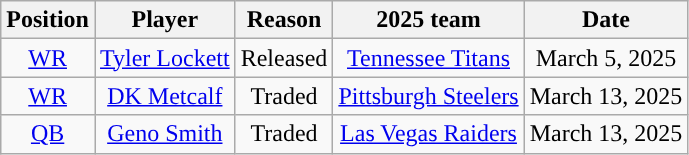<table class="wikitable" style="text-align:center">
<tr>
<th>Position</th>
<th>Player</th>
<th>Reason</th>
<th>2025 team</th>
<th>Date</th>
</tr>
<tr>
<td><a href='#'>WR</a></td>
<td><a href='#'>Tyler Lockett</a></td>
<td>Released</td>
<td><a href='#'>Tennessee Titans</a></td>
<td>March 5, 2025</td>
</tr>
<tr>
<td><a href='#'>WR</a></td>
<td><a href='#'>DK Metcalf</a></td>
<td>Traded</td>
<td><a href='#'>Pittsburgh Steelers</a></td>
<td>March 13, 2025</td>
</tr>
<tr>
<td><a href='#'>QB</a></td>
<td><a href='#'>Geno Smith</a></td>
<td>Traded</td>
<td><a href='#'>Las Vegas Raiders</a></td>
<td>March 13, 2025</td>
</tr>
</table>
